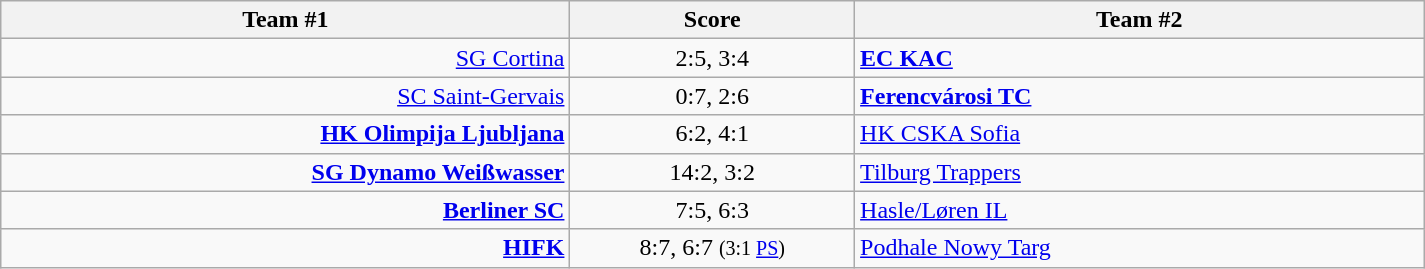<table class="wikitable" style="text-align: center;">
<tr>
<th width=22%>Team #1</th>
<th width=11%>Score</th>
<th width=22%>Team #2</th>
</tr>
<tr>
<td style="text-align: right;"><a href='#'>SG Cortina</a> </td>
<td>2:5, 3:4</td>
<td style="text-align: left;"> <strong><a href='#'>EC KAC</a></strong></td>
</tr>
<tr>
<td style="text-align: right;"><a href='#'>SC Saint-Gervais</a> </td>
<td>0:7, 2:6</td>
<td style="text-align: left;"> <strong><a href='#'>Ferencvárosi TC</a></strong></td>
</tr>
<tr>
<td style="text-align: right;"><strong><a href='#'>HK Olimpija Ljubljana</a></strong> </td>
<td>6:2, 4:1</td>
<td style="text-align: left;"> <a href='#'>HK CSKA Sofia</a></td>
</tr>
<tr>
<td style="text-align: right;"><strong><a href='#'>SG Dynamo Weißwasser</a></strong> </td>
<td>14:2, 3:2</td>
<td style="text-align: left;"> <a href='#'>Tilburg Trappers</a></td>
</tr>
<tr>
<td style="text-align: right;"><strong><a href='#'>Berliner SC</a></strong> </td>
<td>7:5, 6:3</td>
<td style="text-align: left;"> <a href='#'>Hasle/Løren IL</a></td>
</tr>
<tr>
<td style="text-align: right;"><strong><a href='#'>HIFK</a></strong> </td>
<td>8:7, 6:7 <small>(3:1 <a href='#'>PS</a>)</small></td>
<td style="text-align: left;"> <a href='#'>Podhale Nowy Targ</a></td>
</tr>
</table>
